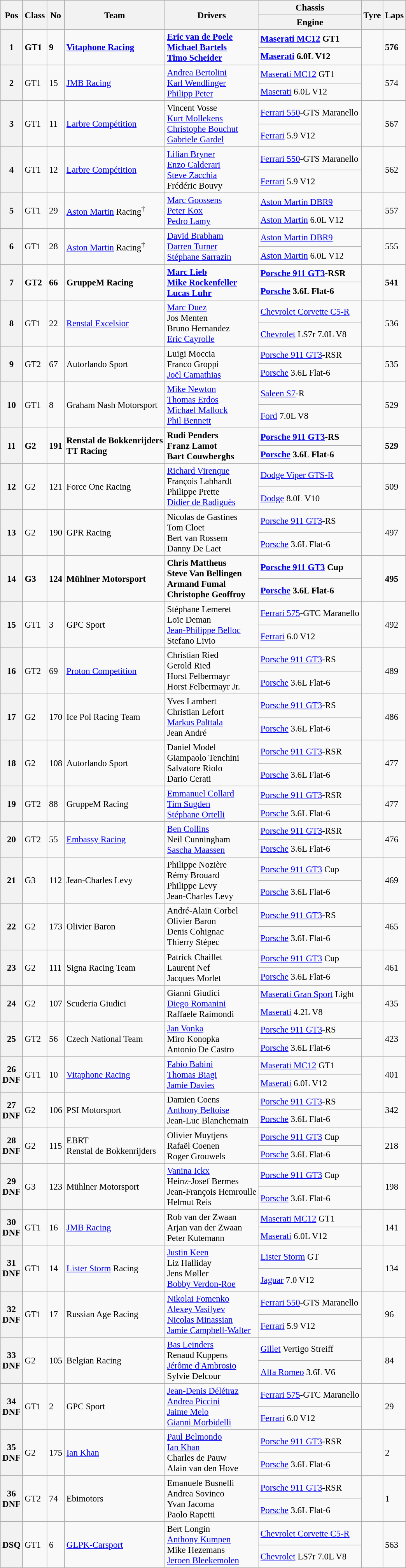<table class="wikitable" style="font-size: 95%;">
<tr>
<th rowspan=2>Pos</th>
<th rowspan=2>Class</th>
<th rowspan=2>No</th>
<th rowspan=2>Team</th>
<th rowspan=2>Drivers</th>
<th>Chassis</th>
<th rowspan=2>Tyre</th>
<th rowspan=2>Laps</th>
</tr>
<tr>
<th>Engine</th>
</tr>
<tr style="font-weight:bold">
<th rowspan=2>1</th>
<td rowspan=2>GT1</td>
<td rowspan=2>9</td>
<td rowspan=2> <a href='#'>Vitaphone Racing</a></td>
<td rowspan=2> <a href='#'>Eric van de Poele</a><br> <a href='#'>Michael Bartels</a><br> <a href='#'>Timo Scheider</a></td>
<td><a href='#'>Maserati MC12</a> GT1</td>
<td rowspan=2></td>
<td rowspan=2>576</td>
</tr>
<tr style="font-weight:bold">
<td><a href='#'>Maserati</a> 6.0L V12</td>
</tr>
<tr>
<th rowspan=2>2</th>
<td rowspan=2>GT1</td>
<td rowspan=2>15</td>
<td rowspan=2> <a href='#'>JMB Racing</a></td>
<td rowspan=2> <a href='#'>Andrea Bertolini</a><br> <a href='#'>Karl Wendlinger</a><br> <a href='#'>Philipp Peter</a></td>
<td><a href='#'>Maserati MC12</a> GT1</td>
<td rowspan=2></td>
<td rowspan=2>574</td>
</tr>
<tr>
<td><a href='#'>Maserati</a> 6.0L V12</td>
</tr>
<tr>
<th rowspan=2>3</th>
<td rowspan=2>GT1</td>
<td rowspan=2>11</td>
<td rowspan=2> <a href='#'>Larbre Compétition</a></td>
<td rowspan=2> Vincent Vosse<br> <a href='#'>Kurt Mollekens</a><br> <a href='#'>Christophe Bouchut</a><br> <a href='#'>Gabriele Gardel</a></td>
<td><a href='#'>Ferrari 550</a>-GTS Maranello</td>
<td rowspan=2></td>
<td rowspan=2>567</td>
</tr>
<tr>
<td><a href='#'>Ferrari</a> 5.9 V12</td>
</tr>
<tr>
<th rowspan=2>4</th>
<td rowspan=2>GT1</td>
<td rowspan=2>12</td>
<td rowspan=2> <a href='#'>Larbre Compétition</a></td>
<td rowspan=2> <a href='#'>Lilian Bryner</a><br> <a href='#'>Enzo Calderari</a><br> <a href='#'>Steve Zacchia</a><br> Frédéric Bouvy</td>
<td><a href='#'>Ferrari 550</a>-GTS Maranello</td>
<td rowspan=2></td>
<td rowspan=2>562</td>
</tr>
<tr>
<td><a href='#'>Ferrari</a> 5.9 V12</td>
</tr>
<tr>
<th rowspan=2>5</th>
<td rowspan=2>GT1</td>
<td rowspan=2>29</td>
<td rowspan=2> <a href='#'>Aston Martin</a> Racing<sup>†</sup></td>
<td rowspan=2> <a href='#'>Marc Goossens</a><br> <a href='#'>Peter Kox</a><br> <a href='#'>Pedro Lamy</a></td>
<td><a href='#'>Aston Martin DBR9</a></td>
<td rowspan=2></td>
<td rowspan=2>557</td>
</tr>
<tr>
<td><a href='#'>Aston Martin</a> 6.0L V12</td>
</tr>
<tr>
<th rowspan=2>6</th>
<td rowspan=2>GT1</td>
<td rowspan=2>28</td>
<td rowspan=2> <a href='#'>Aston Martin</a> Racing<sup>†</sup></td>
<td rowspan=2> <a href='#'>David Brabham</a><br> <a href='#'>Darren Turner</a><br> <a href='#'>Stéphane Sarrazin</a></td>
<td><a href='#'>Aston Martin DBR9</a></td>
<td rowspan=2></td>
<td rowspan=2>555</td>
</tr>
<tr>
<td><a href='#'>Aston Martin</a> 6.0L V12</td>
</tr>
<tr style="font-weight:bold">
<th rowspan=2>7</th>
<td rowspan=2>GT2</td>
<td rowspan=2>66</td>
<td rowspan=2> GruppeM Racing</td>
<td rowspan=2> <a href='#'>Marc Lieb</a><br> <a href='#'>Mike Rockenfeller</a><br> <a href='#'>Lucas Luhr</a></td>
<td><a href='#'>Porsche 911 GT3</a>-RSR</td>
<td rowspan=2></td>
<td rowspan=2>541</td>
</tr>
<tr style="font-weight:bold">
<td><a href='#'>Porsche</a> 3.6L Flat-6</td>
</tr>
<tr>
<th rowspan=2>8</th>
<td rowspan=2>GT1</td>
<td rowspan=2>22</td>
<td rowspan=2> <a href='#'>Renstal Excelsior</a></td>
<td rowspan=2> <a href='#'>Marc Duez</a><br> Jos Menten<br> Bruno Hernandez<br> <a href='#'>Eric Cayrolle</a></td>
<td><a href='#'>Chevrolet Corvette C5-R</a></td>
<td rowspan=2></td>
<td rowspan=2>536</td>
</tr>
<tr>
<td><a href='#'>Chevrolet</a> LS7r 7.0L V8</td>
</tr>
<tr>
<th rowspan=2>9</th>
<td rowspan=2>GT2</td>
<td rowspan=2>67</td>
<td rowspan=2> Autorlando Sport</td>
<td rowspan=2> Luigi Moccia<br> Franco Groppi<br> <a href='#'>Joël Camathias</a></td>
<td><a href='#'>Porsche 911 GT3</a>-RSR</td>
<td rowspan=2></td>
<td rowspan=2>535</td>
</tr>
<tr>
<td><a href='#'>Porsche</a> 3.6L Flat-6</td>
</tr>
<tr>
<th rowspan=2>10</th>
<td rowspan=2>GT1</td>
<td rowspan=2>8</td>
<td rowspan=2> Graham Nash Motorsport</td>
<td rowspan=2> <a href='#'>Mike Newton</a><br> <a href='#'>Thomas Erdos</a><br> <a href='#'>Michael Mallock</a><br> <a href='#'>Phil Bennett</a></td>
<td><a href='#'>Saleen S7</a>-R</td>
<td rowspan=2></td>
<td rowspan=2>529</td>
</tr>
<tr>
<td><a href='#'>Ford</a> 7.0L V8</td>
</tr>
<tr style="font-weight:bold">
<th rowspan=2>11</th>
<td rowspan=2>G2</td>
<td rowspan=2>191</td>
<td rowspan=2> Renstal de Bokkenrijders<br> TT Racing</td>
<td rowspan=2> Rudi Penders<br> Franz Lamot<br> Bart Couwberghs</td>
<td><a href='#'>Porsche 911 GT3</a>-RS</td>
<td rowspan=2></td>
<td rowspan=2>529</td>
</tr>
<tr style="font-weight:bold">
<td><a href='#'>Porsche</a> 3.6L Flat-6</td>
</tr>
<tr>
<th rowspan=2>12</th>
<td rowspan=2>G2</td>
<td rowspan=2>121</td>
<td rowspan=2> Force One Racing</td>
<td rowspan=2> <a href='#'>Richard Virenque</a><br> François Labhardt<br> Philippe Prette<br> <a href='#'>Didier de Radiguès</a></td>
<td><a href='#'>Dodge Viper GTS-R</a></td>
<td rowspan=2></td>
<td rowspan=2>509</td>
</tr>
<tr>
<td><a href='#'>Dodge</a> 8.0L V10</td>
</tr>
<tr>
<th rowspan=2>13</th>
<td rowspan=2>G2</td>
<td rowspan=2>190</td>
<td rowspan=2> GPR Racing</td>
<td rowspan=2> Nicolas de Gastines<br> Tom Cloet<br> Bert van Rossem<br> Danny De Laet</td>
<td><a href='#'>Porsche 911 GT3</a>-RS</td>
<td rowspan=2></td>
<td rowspan=2>497</td>
</tr>
<tr>
<td><a href='#'>Porsche</a> 3.6L Flat-6</td>
</tr>
<tr style="font-weight:bold">
<th rowspan=2>14</th>
<td rowspan=2>G3</td>
<td rowspan=2>124</td>
<td rowspan=2> Mühlner Motorsport</td>
<td rowspan=2> Chris Mattheus<br> Steve Van Bellingen<br> Armand Fumal<br> Christophe Geoffroy</td>
<td><a href='#'>Porsche 911 GT3</a> Cup</td>
<td rowspan=2></td>
<td rowspan=2>495</td>
</tr>
<tr style="font-weight:bold">
<td><a href='#'>Porsche</a> 3.6L Flat-6</td>
</tr>
<tr>
<th rowspan=2>15</th>
<td rowspan=2>GT1</td>
<td rowspan=2>3</td>
<td rowspan=2> GPC Sport</td>
<td rowspan=2> Stéphane Lemeret<br> Loïc Deman<br> <a href='#'>Jean-Philippe Belloc</a><br> Stefano Livio</td>
<td><a href='#'>Ferrari 575</a>-GTC Maranello</td>
<td rowspan=2></td>
<td rowspan=2>492</td>
</tr>
<tr>
<td><a href='#'>Ferrari</a> 6.0 V12</td>
</tr>
<tr>
<th rowspan=2>16</th>
<td rowspan=2>GT2</td>
<td rowspan=2>69</td>
<td rowspan=2> <a href='#'>Proton Competition</a></td>
<td rowspan=2> Christian Ried<br> Gerold Ried<br> Horst Felbermayr<br> Horst Felbermayr Jr.</td>
<td><a href='#'>Porsche 911 GT3</a>-RS</td>
<td rowspan=2></td>
<td rowspan=2>489</td>
</tr>
<tr>
<td><a href='#'>Porsche</a> 3.6L Flat-6</td>
</tr>
<tr>
<th rowspan=2>17</th>
<td rowspan=2>G2</td>
<td rowspan=2>170</td>
<td rowspan=2> Ice Pol Racing Team</td>
<td rowspan=2> Yves Lambert<br> Christian Lefort<br> <a href='#'>Markus Palttala</a><br> Jean André</td>
<td><a href='#'>Porsche 911 GT3</a>-RS</td>
<td rowspan=2></td>
<td rowspan=2>486</td>
</tr>
<tr>
<td><a href='#'>Porsche</a> 3.6L Flat-6</td>
</tr>
<tr>
<th rowspan=2>18</th>
<td rowspan=2>G2</td>
<td rowspan=2>108</td>
<td rowspan=2> Autorlando Sport</td>
<td rowspan=2> Daniel Model<br> Giampaolo Tenchini<br> Salvatore Riolo<br> Dario Cerati</td>
<td><a href='#'>Porsche 911 GT3</a>-RSR</td>
<td rowspan=2></td>
<td rowspan=2>477</td>
</tr>
<tr>
<td><a href='#'>Porsche</a> 3.6L Flat-6</td>
</tr>
<tr>
<th rowspan=2>19</th>
<td rowspan=2>GT2</td>
<td rowspan=2>88</td>
<td rowspan=2> GruppeM Racing</td>
<td rowspan=2> <a href='#'>Emmanuel Collard</a><br> <a href='#'>Tim Sugden</a><br> <a href='#'>Stéphane Ortelli</a></td>
<td><a href='#'>Porsche 911 GT3</a>-RSR</td>
<td rowspan=2></td>
<td rowspan=2>477</td>
</tr>
<tr>
<td><a href='#'>Porsche</a> 3.6L Flat-6</td>
</tr>
<tr>
<th rowspan=2>20</th>
<td rowspan=2>GT2</td>
<td rowspan=2>55</td>
<td rowspan=2> <a href='#'>Embassy Racing</a></td>
<td rowspan=2> <a href='#'>Ben Collins</a><br> Neil Cunningham<br> <a href='#'>Sascha Maassen</a></td>
<td><a href='#'>Porsche 911 GT3</a>-RSR</td>
<td rowspan=2></td>
<td rowspan=2>476</td>
</tr>
<tr>
<td><a href='#'>Porsche</a> 3.6L Flat-6</td>
</tr>
<tr>
<th rowspan=2>21</th>
<td rowspan=2>G3</td>
<td rowspan=2>112</td>
<td rowspan=2> Jean-Charles Levy</td>
<td rowspan=2> Philippe Nozière<br> Rémy Brouard<br> Philippe Levy<br> Jean-Charles Levy</td>
<td><a href='#'>Porsche 911 GT3</a> Cup</td>
<td rowspan=2></td>
<td rowspan=2>469</td>
</tr>
<tr>
<td><a href='#'>Porsche</a> 3.6L Flat-6</td>
</tr>
<tr>
<th rowspan=2>22</th>
<td rowspan=2>G2</td>
<td rowspan=2>173</td>
<td rowspan=2> Olivier Baron</td>
<td rowspan=2> André-Alain Corbel<br> Olivier Baron<br> Denis Cohignac<br> Thierry Stépec</td>
<td><a href='#'>Porsche 911 GT3</a>-RS</td>
<td rowspan=2></td>
<td rowspan=2>465</td>
</tr>
<tr>
<td><a href='#'>Porsche</a> 3.6L Flat-6</td>
</tr>
<tr>
<th rowspan=2>23</th>
<td rowspan=2>G2</td>
<td rowspan=2>111</td>
<td rowspan=2> Signa Racing Team</td>
<td rowspan=2> Patrick Chaillet<br> Laurent Nef<br> Jacques Morlet</td>
<td><a href='#'>Porsche 911 GT3</a> Cup</td>
<td rowspan=2></td>
<td rowspan=2>461</td>
</tr>
<tr>
<td><a href='#'>Porsche</a> 3.6L Flat-6</td>
</tr>
<tr>
<th rowspan=2>24</th>
<td rowspan=2>G2</td>
<td rowspan=2>107</td>
<td rowspan=2> Scuderia Giudici</td>
<td rowspan=2> Gianni Giudici<br> <a href='#'>Diego Romanini</a><br> Raffaele Raimondi</td>
<td><a href='#'>Maserati Gran Sport</a> Light</td>
<td rowspan=2></td>
<td rowspan=2>435</td>
</tr>
<tr>
<td><a href='#'>Maserati</a> 4.2L V8</td>
</tr>
<tr>
<th rowspan=2>25</th>
<td rowspan=2>GT2</td>
<td rowspan=2>56</td>
<td rowspan=2> Czech National Team</td>
<td rowspan=2> <a href='#'>Jan Vonka</a><br> Miro Konopka<br> Antonio De Castro</td>
<td><a href='#'>Porsche 911 GT3</a>-RS</td>
<td rowspan=2></td>
<td rowspan=2>423</td>
</tr>
<tr>
<td><a href='#'>Porsche</a> 3.6L Flat-6</td>
</tr>
<tr>
<th rowspan=2>26<br>DNF</th>
<td rowspan=2>GT1</td>
<td rowspan=2>10</td>
<td rowspan=2> <a href='#'>Vitaphone Racing</a></td>
<td rowspan=2> <a href='#'>Fabio Babini</a><br> <a href='#'>Thomas Biagi</a><br> <a href='#'>Jamie Davies</a></td>
<td><a href='#'>Maserati MC12</a> GT1</td>
<td rowspan=2></td>
<td rowspan=2>401</td>
</tr>
<tr>
<td><a href='#'>Maserati</a> 6.0L V12</td>
</tr>
<tr>
<th rowspan=2>27<br>DNF</th>
<td rowspan=2>G2</td>
<td rowspan=2>106</td>
<td rowspan=2> PSI Motorsport</td>
<td rowspan=2> Damien Coens<br> <a href='#'>Anthony Beltoise</a><br> Jean-Luc Blanchemain</td>
<td><a href='#'>Porsche 911 GT3</a>-RS</td>
<td rowspan=2></td>
<td rowspan=2>342</td>
</tr>
<tr>
<td><a href='#'>Porsche</a> 3.6L Flat-6</td>
</tr>
<tr>
<th rowspan=2>28<br>DNF</th>
<td rowspan=2>G2</td>
<td rowspan=2>115</td>
<td rowspan=2> EBRT<br> Renstal de Bokkenrijders</td>
<td rowspan=2> Olivier Muytjens<br> Rafaël Coenen<br> Roger Grouwels</td>
<td><a href='#'>Porsche 911 GT3</a> Cup</td>
<td rowspan=2></td>
<td rowspan=2>218</td>
</tr>
<tr>
<td><a href='#'>Porsche</a> 3.6L Flat-6</td>
</tr>
<tr>
<th rowspan=2>29<br>DNF</th>
<td rowspan=2>G3</td>
<td rowspan=2>123</td>
<td rowspan=2> Mühlner Motorsport</td>
<td rowspan=2> <a href='#'>Vanina Ickx</a><br> Heinz-Josef Bermes<br> Jean-François Hemroulle<br> Helmut Reis</td>
<td><a href='#'>Porsche 911 GT3</a> Cup</td>
<td rowspan=2></td>
<td rowspan=2>198</td>
</tr>
<tr>
<td><a href='#'>Porsche</a> 3.6L Flat-6</td>
</tr>
<tr>
<th rowspan=2>30<br>DNF</th>
<td rowspan=2>GT1</td>
<td rowspan=2>16</td>
<td rowspan=2> <a href='#'>JMB Racing</a></td>
<td rowspan=2> Rob van der Zwaan<br> Arjan van der Zwaan<br> Peter Kutemann</td>
<td><a href='#'>Maserati MC12</a> GT1</td>
<td rowspan=2></td>
<td rowspan=2>141</td>
</tr>
<tr>
<td><a href='#'>Maserati</a> 6.0L V12</td>
</tr>
<tr>
<th rowspan=2>31<br>DNF</th>
<td rowspan=2>GT1</td>
<td rowspan=2>14</td>
<td rowspan=2> <a href='#'>Lister Storm</a> Racing</td>
<td rowspan=2> <a href='#'>Justin Keen</a><br> Liz Halliday<br> Jens Møller<br> <a href='#'>Bobby Verdon-Roe</a></td>
<td><a href='#'>Lister Storm</a> GT</td>
<td rowspan=2></td>
<td rowspan=2>134</td>
</tr>
<tr>
<td><a href='#'>Jaguar</a> 7.0 V12</td>
</tr>
<tr>
<th rowspan=2>32<br>DNF</th>
<td rowspan=2>GT1</td>
<td rowspan=2>17</td>
<td rowspan=2> Russian Age Racing</td>
<td rowspan=2> <a href='#'>Nikolai Fomenko</a><br> <a href='#'>Alexey Vasilyev</a><br> <a href='#'>Nicolas Minassian</a><br> <a href='#'>Jamie Campbell-Walter</a></td>
<td><a href='#'>Ferrari 550</a>-GTS Maranello</td>
<td rowspan=2></td>
<td rowspan=2>96</td>
</tr>
<tr>
<td><a href='#'>Ferrari</a> 5.9 V12</td>
</tr>
<tr>
<th rowspan=2>33<br>DNF</th>
<td rowspan=2>G2</td>
<td rowspan=2>105</td>
<td rowspan=2> Belgian Racing</td>
<td rowspan=2> <a href='#'>Bas Leinders</a><br> Renaud Kuppens<br> <a href='#'>Jérôme d'Ambrosio</a><br> Sylvie Delcour</td>
<td><a href='#'>Gillet</a> Vertigo Streiff</td>
<td rowspan=2></td>
<td rowspan=2>84</td>
</tr>
<tr>
<td><a href='#'>Alfa Romeo</a> 3.6L V6</td>
</tr>
<tr>
<th rowspan=2>34<br>DNF</th>
<td rowspan=2>GT1</td>
<td rowspan=2>2</td>
<td rowspan=2> GPC Sport</td>
<td rowspan=2> <a href='#'>Jean-Denis Délétraz</a><br> <a href='#'>Andrea Piccini</a><br> <a href='#'>Jaime Melo</a><br> <a href='#'>Gianni Morbidelli</a></td>
<td><a href='#'>Ferrari 575</a>-GTC Maranello</td>
<td rowspan=2></td>
<td rowspan=2>29</td>
</tr>
<tr>
<td><a href='#'>Ferrari</a> 6.0 V12</td>
</tr>
<tr>
<th rowspan=2>35<br>DNF</th>
<td rowspan=2>G2</td>
<td rowspan=2>175</td>
<td rowspan=2> <a href='#'>Ian Khan</a></td>
<td rowspan=2> <a href='#'>Paul Belmondo</a><br> <a href='#'>Ian Khan</a><br> Charles de Pauw<br> Alain van den Hove</td>
<td><a href='#'>Porsche 911 GT3</a>-RSR</td>
<td rowspan=2></td>
<td rowspan=2>2</td>
</tr>
<tr>
<td><a href='#'>Porsche</a> 3.6L Flat-6</td>
</tr>
<tr>
<th rowspan=2>36<br>DNF</th>
<td rowspan=2>GT2</td>
<td rowspan=2>74</td>
<td rowspan=2> Ebimotors</td>
<td rowspan=2> Emanuele Busnelli<br> Andrea Sovinco<br> Yvan Jacoma<br> Paolo Rapetti</td>
<td><a href='#'>Porsche 911 GT3</a>-RSR</td>
<td rowspan=2></td>
<td rowspan=2>1</td>
</tr>
<tr>
<td><a href='#'>Porsche</a> 3.6L Flat-6</td>
</tr>
<tr>
<th rowspan=2>DSQ</th>
<td rowspan=2>GT1</td>
<td rowspan=2>6</td>
<td rowspan=2> <a href='#'>GLPK-Carsport</a></td>
<td rowspan=2> Bert Longin<br> <a href='#'>Anthony Kumpen</a><br> Mike Hezemans<br> <a href='#'>Jeroen Bleekemolen</a></td>
<td><a href='#'>Chevrolet Corvette C5-R</a></td>
<td rowspan=2></td>
<td rowspan=2>563</td>
</tr>
<tr>
<td><a href='#'>Chevrolet</a> LS7r 7.0L V8</td>
</tr>
</table>
